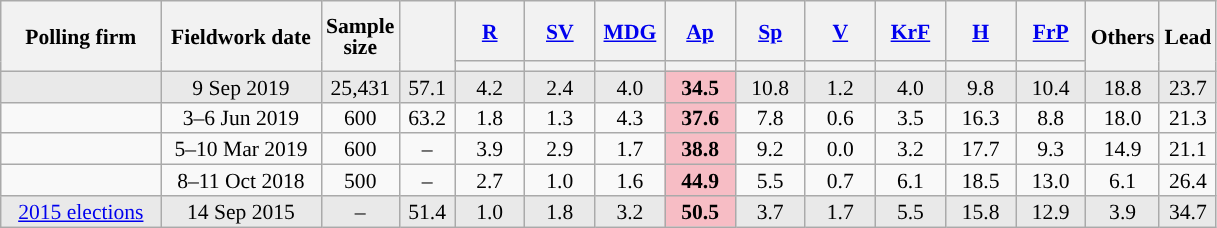<table class="wikitable sortable" style="text-align:center;font-size:90%;line-height:14px;">
<tr style="height:40px;">
<th style="width:100px;" rowspan="2">Polling firm</th>
<th style="width:100px;" rowspan="2">Fieldwork date</th>
<th style="width:35px;" rowspan="2">Sample<br>size</th>
<th style="width:30px;" rowspan="2"></th>
<th class="unsortable" style="width:40px;"><a href='#'>R</a></th>
<th class="unsortable" style="width:40px;"><a href='#'>SV</a></th>
<th class="unsortable" style="width:40px;"><a href='#'>MDG</a></th>
<th class="unsortable" style="width:40px;"><a href='#'>Ap</a></th>
<th class="unsortable" style="width:40px;"><a href='#'>Sp</a></th>
<th class="unsortable" style="width:40px;"><a href='#'>V</a></th>
<th class="unsortable" style="width:40px;"><a href='#'>KrF</a></th>
<th class="unsortable" style="width:40px;"><a href='#'>H</a></th>
<th class="unsortable" style="width:40px;"><a href='#'>FrP</a></th>
<th class="unsortable" style="width:30px;" rowspan="2">Others</th>
<th style="width:30px;" rowspan="2">Lead</th>
</tr>
<tr>
<th style="background:"></th>
<th style="background:"></th>
<th style="background:"></th>
<th style="background:"></th>
<th style="background:"></th>
<th style="background:"></th>
<th style="background:"></th>
<th style="background:"></th>
<th style="background:"></th>
</tr>
<tr style="background:#E9E9E9;">
<td></td>
<td data-sort-value="2019-09-09">9 Sep 2019</td>
<td>25,431</td>
<td>57.1</td>
<td>4.2</td>
<td>2.4</td>
<td>4.0</td>
<td style="background:#F7BDC5;"><strong>34.5</strong></td>
<td>10.8</td>
<td>1.2</td>
<td>4.0</td>
<td>9.8</td>
<td>10.4</td>
<td>18.8</td>
<td style="background:">23.7</td>
</tr>
<tr>
<td></td>
<td data-sort-value="2019-06-06">3–6 Jun 2019</td>
<td>600</td>
<td>63.2</td>
<td>1.8</td>
<td>1.3</td>
<td>4.3</td>
<td style="background:#F7BDC5;"><strong>37.6</strong></td>
<td>7.8</td>
<td>0.6</td>
<td>3.5</td>
<td>16.3</td>
<td>8.8</td>
<td>18.0</td>
<td style="background:">21.3</td>
</tr>
<tr>
<td></td>
<td data-sort-value="2019-03-10">5–10 Mar 2019</td>
<td>600</td>
<td>–</td>
<td>3.9</td>
<td>2.9</td>
<td>1.7</td>
<td style="background:#F7BDC5;"><strong>38.8</strong></td>
<td>9.2</td>
<td>0.0</td>
<td>3.2</td>
<td>17.7</td>
<td>9.3</td>
<td>14.9</td>
<td style="background:">21.1</td>
</tr>
<tr>
<td></td>
<td data-sort-value="2018-10-11">8–11 Oct 2018</td>
<td>500</td>
<td>–</td>
<td>2.7</td>
<td>1.0</td>
<td>1.6</td>
<td style="background:#F7BDC5;"><strong>44.9</strong></td>
<td>5.5</td>
<td>0.7</td>
<td>6.1</td>
<td>18.5</td>
<td>13.0</td>
<td>6.1</td>
<td style="background:">26.4</td>
</tr>
<tr style="background:#E9E9E9;">
<td><a href='#'>2015 elections</a></td>
<td data-sort-value="2015-09-14">14 Sep 2015</td>
<td>–</td>
<td>51.4</td>
<td>1.0</td>
<td>1.8</td>
<td>3.2</td>
<td style="background:#F7BDC5;"><strong>50.5</strong></td>
<td>3.7</td>
<td>1.7</td>
<td>5.5</td>
<td>15.8</td>
<td>12.9</td>
<td>3.9</td>
<td style="background:">34.7</td>
</tr>
</table>
